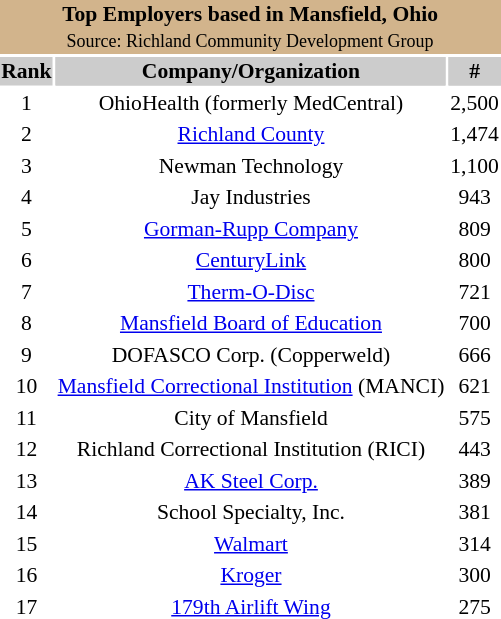<table class="toc" style="float:right; font-size:90%; text-align:center; margin:1em;">
<tr>
<td colspan="6" style="background:tan;"><strong>Top Employers based in Mansfield, Ohio</strong><br><small>Source: Richland Community Development Group</small></td>
</tr>
<tr style="background:#ccc;">
<td><strong>Rank</strong></td>
<td style="background:#ccc;"><strong>Company/Organization</strong></td>
<td style="background:#ccc;"><strong>#</strong></td>
</tr>
<tr>
<td>1</td>
<td>OhioHealth (formerly MedCentral)</td>
<td>2,500</td>
</tr>
<tr>
<td>2</td>
<td><a href='#'>Richland County</a></td>
<td>1,474</td>
</tr>
<tr>
<td>3</td>
<td>Newman Technology</td>
<td>1,100</td>
</tr>
<tr>
<td>4</td>
<td>Jay Industries</td>
<td>943</td>
</tr>
<tr>
<td>5</td>
<td><a href='#'>Gorman-Rupp Company</a></td>
<td>809</td>
</tr>
<tr>
<td>6</td>
<td><a href='#'>CenturyLink</a></td>
<td>800</td>
</tr>
<tr>
<td>7</td>
<td><a href='#'>Therm-O-Disc</a></td>
<td>721</td>
</tr>
<tr>
<td>8</td>
<td><a href='#'>Mansfield Board of Education</a></td>
<td>700</td>
</tr>
<tr>
<td>9</td>
<td>DOFASCO Corp. (Copperweld)</td>
<td>666</td>
</tr>
<tr>
<td>10</td>
<td><a href='#'>Mansfield Correctional Institution</a> (MANCI)</td>
<td>621</td>
</tr>
<tr>
<td>11</td>
<td>City of Mansfield</td>
<td>575</td>
</tr>
<tr>
<td>12</td>
<td>Richland Correctional Institution (RICI)</td>
<td>443</td>
</tr>
<tr>
<td>13</td>
<td><a href='#'>AK Steel Corp.</a></td>
<td>389</td>
</tr>
<tr>
<td>14</td>
<td>School Specialty, Inc.</td>
<td>381</td>
</tr>
<tr>
<td>15</td>
<td><a href='#'>Walmart</a></td>
<td>314</td>
</tr>
<tr>
<td>16</td>
<td><a href='#'>Kroger</a></td>
<td>300</td>
</tr>
<tr>
<td>17</td>
<td><a href='#'>179th Airlift Wing</a></td>
<td>275</td>
</tr>
</table>
